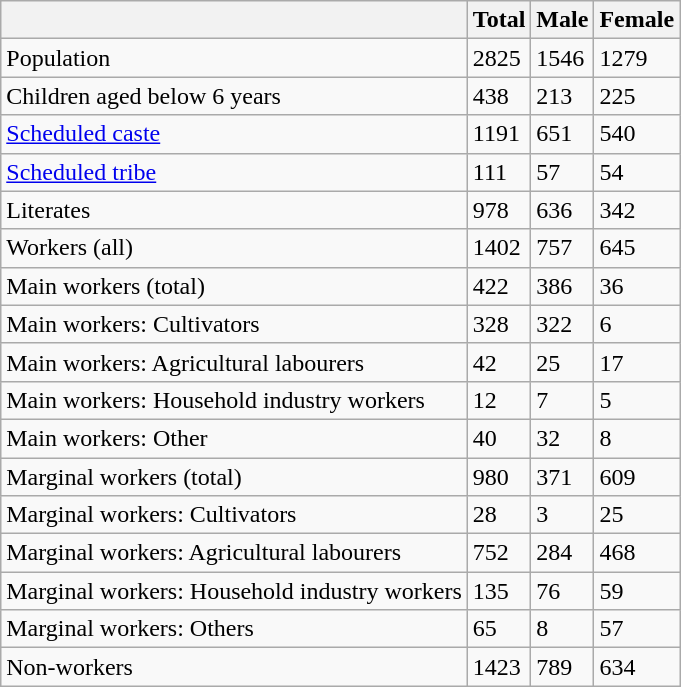<table class="wikitable sortable">
<tr>
<th></th>
<th>Total</th>
<th>Male</th>
<th>Female</th>
</tr>
<tr>
<td>Population</td>
<td>2825</td>
<td>1546</td>
<td>1279</td>
</tr>
<tr>
<td>Children aged below 6 years</td>
<td>438</td>
<td>213</td>
<td>225</td>
</tr>
<tr>
<td><a href='#'>Scheduled caste</a></td>
<td>1191</td>
<td>651</td>
<td>540</td>
</tr>
<tr>
<td><a href='#'>Scheduled tribe</a></td>
<td>111</td>
<td>57</td>
<td>54</td>
</tr>
<tr>
<td>Literates</td>
<td>978</td>
<td>636</td>
<td>342</td>
</tr>
<tr>
<td>Workers (all)</td>
<td>1402</td>
<td>757</td>
<td>645</td>
</tr>
<tr>
<td>Main workers (total)</td>
<td>422</td>
<td>386</td>
<td>36</td>
</tr>
<tr>
<td>Main workers: Cultivators</td>
<td>328</td>
<td>322</td>
<td>6</td>
</tr>
<tr>
<td>Main workers: Agricultural labourers</td>
<td>42</td>
<td>25</td>
<td>17</td>
</tr>
<tr>
<td>Main workers: Household industry workers</td>
<td>12</td>
<td>7</td>
<td>5</td>
</tr>
<tr>
<td>Main workers: Other</td>
<td>40</td>
<td>32</td>
<td>8</td>
</tr>
<tr>
<td>Marginal workers (total)</td>
<td>980</td>
<td>371</td>
<td>609</td>
</tr>
<tr>
<td>Marginal workers: Cultivators</td>
<td>28</td>
<td>3</td>
<td>25</td>
</tr>
<tr>
<td>Marginal workers: Agricultural labourers</td>
<td>752</td>
<td>284</td>
<td>468</td>
</tr>
<tr>
<td>Marginal workers: Household industry workers</td>
<td>135</td>
<td>76</td>
<td>59</td>
</tr>
<tr>
<td>Marginal workers: Others</td>
<td>65</td>
<td>8</td>
<td>57</td>
</tr>
<tr>
<td>Non-workers</td>
<td>1423</td>
<td>789</td>
<td>634</td>
</tr>
</table>
